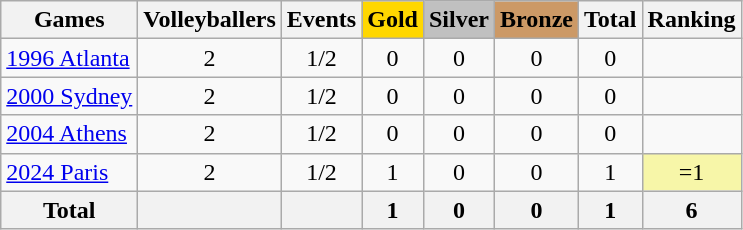<table class="wikitable sortable" style="text-align:center">
<tr>
<th>Games</th>
<th>Volleyballers</th>
<th>Events</th>
<th style="background-color:gold;">Gold</th>
<th style="background-color:silver;">Silver</th>
<th style="background-color:#c96;">Bronze</th>
<th>Total</th>
<th>Ranking</th>
</tr>
<tr>
<td align=left><a href='#'>1996 Atlanta</a></td>
<td>2</td>
<td>1/2</td>
<td>0</td>
<td>0</td>
<td>0</td>
<td>0</td>
<td></td>
</tr>
<tr>
<td align=left><a href='#'>2000 Sydney</a></td>
<td>2</td>
<td>1/2</td>
<td>0</td>
<td>0</td>
<td>0</td>
<td>0</td>
<td></td>
</tr>
<tr>
<td align=left><a href='#'>2004 Athens</a></td>
<td>2</td>
<td>1/2</td>
<td>0</td>
<td>0</td>
<td>0</td>
<td>0</td>
<td></td>
</tr>
<tr>
<td align=left><a href='#'>2024 Paris</a></td>
<td>2</td>
<td>1/2</td>
<td>1</td>
<td>0</td>
<td>0</td>
<td>1</td>
<td bgcolor=F7F6A8>=1</td>
</tr>
<tr>
<th>Total</th>
<th></th>
<th></th>
<th>1</th>
<th>0</th>
<th>0</th>
<th>1</th>
<th>6</th>
</tr>
</table>
